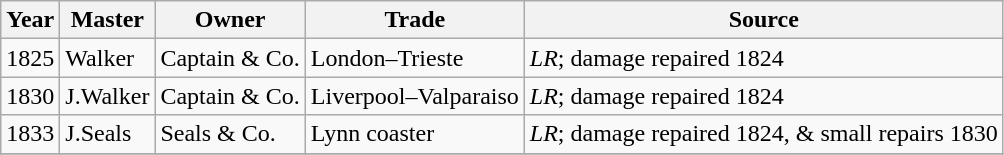<table class="sortable wikitable">
<tr>
<th>Year</th>
<th>Master</th>
<th>Owner</th>
<th>Trade</th>
<th>Source</th>
</tr>
<tr>
<td>1825</td>
<td>Walker</td>
<td>Captain & Co.</td>
<td>London–Trieste</td>
<td><em>LR</em>; damage repaired 1824</td>
</tr>
<tr>
<td>1830</td>
<td>J.Walker</td>
<td>Captain & Co.</td>
<td>Liverpool–Valparaiso</td>
<td><em>LR</em>; damage repaired 1824</td>
</tr>
<tr>
<td>1833</td>
<td>J.Seals</td>
<td>Seals & Co.</td>
<td>Lynn coaster</td>
<td><em>LR</em>; damage repaired 1824, & small repairs 1830</td>
</tr>
<tr>
</tr>
</table>
